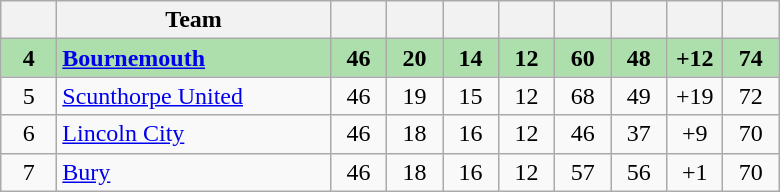<table class="wikitable" style="text-align:center">
<tr>
<th width="30"></th>
<th width="175">Team</th>
<th width="30"></th>
<th width="30"></th>
<th width="30"></th>
<th width="30"></th>
<th width="30"></th>
<th width="30"></th>
<th width="30"></th>
<th width="30"></th>
</tr>
<tr bgcolor=#ADDFAD>
<td><strong>4</strong></td>
<td align=left><strong><a href='#'>Bournemouth</a></strong></td>
<td><strong>46</strong></td>
<td><strong>20</strong></td>
<td><strong>14</strong></td>
<td><strong>12</strong></td>
<td><strong>60</strong></td>
<td><strong>48</strong></td>
<td><strong>+12</strong></td>
<td><strong>74</strong></td>
</tr>
<tr>
<td>5</td>
<td align=left><a href='#'>Scunthorpe United</a></td>
<td>46</td>
<td>19</td>
<td>15</td>
<td>12</td>
<td>68</td>
<td>49</td>
<td>+19</td>
<td>72</td>
</tr>
<tr>
<td>6</td>
<td align=left><a href='#'>Lincoln City</a></td>
<td>46</td>
<td>18</td>
<td>16</td>
<td>12</td>
<td>46</td>
<td>37</td>
<td>+9</td>
<td>70</td>
</tr>
<tr>
<td>7</td>
<td align=left><a href='#'>Bury</a></td>
<td>46</td>
<td>18</td>
<td>16</td>
<td>12</td>
<td>57</td>
<td>56</td>
<td>+1</td>
<td>70</td>
</tr>
</table>
